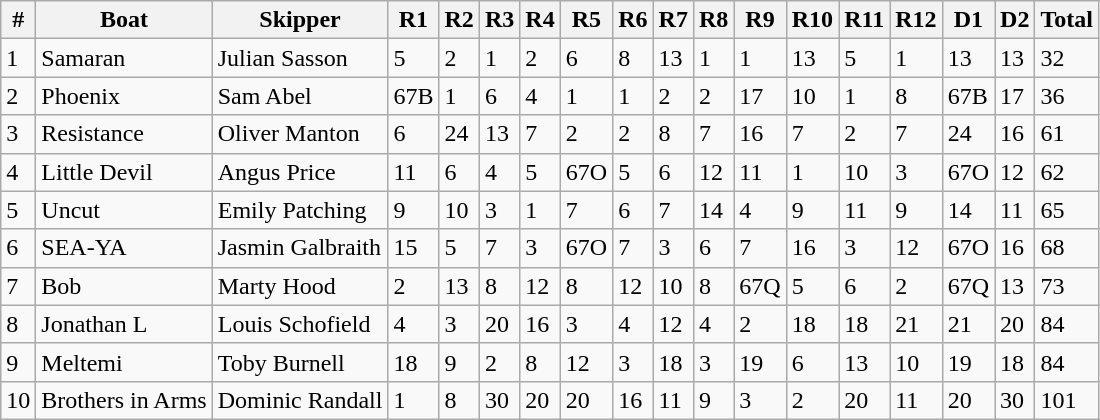<table class="wikitable sortable">
<tr>
<th>#</th>
<th>Boat</th>
<th>Skipper</th>
<th>R1</th>
<th>R2</th>
<th>R3</th>
<th>R4</th>
<th>R5</th>
<th>R6</th>
<th>R7</th>
<th>R8</th>
<th>R9</th>
<th>R10</th>
<th>R11</th>
<th>R12</th>
<th>D1</th>
<th>D2</th>
<th>Total</th>
</tr>
<tr>
<td>1</td>
<td> Samaran</td>
<td>Julian Sasson</td>
<td>5</td>
<td>2</td>
<td>1</td>
<td>2</td>
<td>6</td>
<td>8</td>
<td>13</td>
<td>1</td>
<td>1</td>
<td>13</td>
<td>5</td>
<td>1</td>
<td>13</td>
<td>13</td>
<td>32</td>
</tr>
<tr>
<td>2</td>
<td> Phoenix</td>
<td>Sam Abel</td>
<td>67B</td>
<td>1</td>
<td>6</td>
<td>4</td>
<td>1</td>
<td>1</td>
<td>2</td>
<td>2</td>
<td>17</td>
<td>10</td>
<td>1</td>
<td>8</td>
<td>67B</td>
<td>17</td>
<td>36</td>
</tr>
<tr>
<td>3</td>
<td> Resistance</td>
<td>Oliver Manton</td>
<td>6</td>
<td>24</td>
<td>13</td>
<td>7</td>
<td>2</td>
<td>2</td>
<td>8</td>
<td>7</td>
<td>16</td>
<td>7</td>
<td>2</td>
<td>7</td>
<td>24</td>
<td>16</td>
<td>61</td>
</tr>
<tr>
<td>4</td>
<td> Little Devil</td>
<td>Angus Price</td>
<td>11</td>
<td>6</td>
<td>4</td>
<td>5</td>
<td>67O</td>
<td>5</td>
<td>6</td>
<td>12</td>
<td>11</td>
<td>1</td>
<td>10</td>
<td>3</td>
<td>67O</td>
<td>12</td>
<td>62</td>
</tr>
<tr>
<td>5</td>
<td> Uncut</td>
<td>Emily Patching</td>
<td>9</td>
<td>10</td>
<td>3</td>
<td>1</td>
<td>7</td>
<td>6</td>
<td>7</td>
<td>14</td>
<td>4</td>
<td>9</td>
<td>11</td>
<td>9</td>
<td>14</td>
<td>11</td>
<td>65</td>
</tr>
<tr>
<td>6</td>
<td> SEA-YA</td>
<td>Jasmin Galbraith</td>
<td>15</td>
<td>5</td>
<td>7</td>
<td>3</td>
<td>67O</td>
<td>7</td>
<td>3</td>
<td>6</td>
<td>7</td>
<td>16</td>
<td>3</td>
<td>12</td>
<td>67O</td>
<td>16</td>
<td>68</td>
</tr>
<tr>
<td>7</td>
<td> Bob</td>
<td>Marty Hood</td>
<td>2</td>
<td>13</td>
<td>8</td>
<td>12</td>
<td>8</td>
<td>12</td>
<td>10</td>
<td>8</td>
<td>67Q</td>
<td>5</td>
<td>6</td>
<td>2</td>
<td>67Q</td>
<td>13</td>
<td>73</td>
</tr>
<tr>
<td>8</td>
<td> Jonathan L</td>
<td>Louis Schofield</td>
<td>4</td>
<td>3</td>
<td>20</td>
<td>16</td>
<td>3</td>
<td>4</td>
<td>12</td>
<td>4</td>
<td>2</td>
<td>18</td>
<td>18</td>
<td>21</td>
<td>21</td>
<td>20</td>
<td>84</td>
</tr>
<tr>
<td>9</td>
<td> Meltemi</td>
<td>Toby Burnell</td>
<td>18</td>
<td>9</td>
<td>2</td>
<td>8</td>
<td>12</td>
<td>3</td>
<td>18</td>
<td>3</td>
<td>19</td>
<td>6</td>
<td>13</td>
<td>10</td>
<td>19</td>
<td>18</td>
<td>84</td>
</tr>
<tr>
<td>10</td>
<td> Brothers in Arms</td>
<td>Dominic Randall</td>
<td>1</td>
<td>8</td>
<td>30</td>
<td>20</td>
<td>20</td>
<td>16</td>
<td>11</td>
<td>9</td>
<td>3</td>
<td>2</td>
<td>20</td>
<td>11</td>
<td>20</td>
<td>30</td>
<td>101</td>
</tr>
</table>
